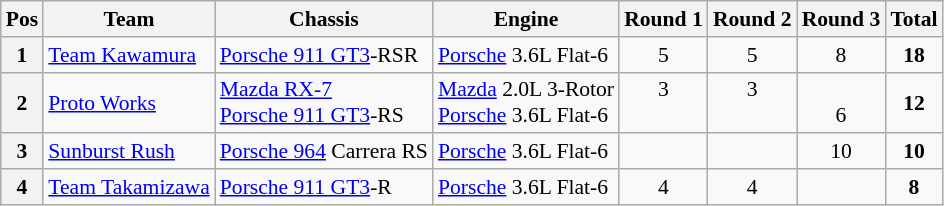<table class="wikitable" style="font-size: 90%;">
<tr>
<th>Pos</th>
<th>Team</th>
<th>Chassis</th>
<th>Engine</th>
<th>Round 1</th>
<th>Round 2</th>
<th>Round 3</th>
<th>Total</th>
</tr>
<tr>
<th>1</th>
<td> <a href='#'>Team Kawamura</a></td>
<td><a href='#'>Porsche 911 GT3</a>-RSR</td>
<td><a href='#'>Porsche</a> 3.6L Flat-6</td>
<td align="center">5</td>
<td align="center">5</td>
<td align="center">8</td>
<td align="center"><strong>18</strong></td>
</tr>
<tr>
<th>2</th>
<td> <a href='#'>Proto Works</a></td>
<td><a href='#'>Mazda RX-7</a><br><a href='#'>Porsche 911 GT3</a>-RS</td>
<td><a href='#'>Mazda</a> 2.0L 3-Rotor<br><a href='#'>Porsche</a> 3.6L Flat-6</td>
<td align="center">3<br><br></td>
<td align="center">3<br><br></td>
<td align="center"><br>6</td>
<td align="center"><strong>12</strong></td>
</tr>
<tr>
<th>3</th>
<td> <a href='#'>Sunburst Rush</a></td>
<td><a href='#'>Porsche 964</a> Carrera RS</td>
<td><a href='#'>Porsche</a> 3.6L Flat-6</td>
<td></td>
<td></td>
<td align="center">10</td>
<td align="center"><strong>10</strong></td>
</tr>
<tr>
<th>4</th>
<td> <a href='#'>Team Takamizawa</a></td>
<td><a href='#'>Porsche 911 GT3</a>-R</td>
<td><a href='#'>Porsche</a> 3.6L Flat-6</td>
<td align="center">4</td>
<td align="center">4</td>
<td></td>
<td align="center"><strong>8</strong></td>
</tr>
</table>
